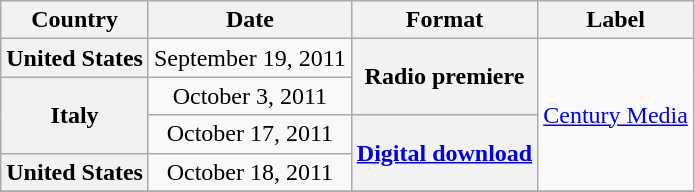<table class="wikitable sortable plainrowheaders" style="text-align:center;" border="1">
<tr>
<th scope="col">Country</th>
<th scope="col">Date</th>
<th scope="col">Format</th>
<th scope="col">Label</th>
</tr>
<tr>
<th scope="row" rowspan="1">United States</th>
<td>September 19, 2011</td>
<th scope="row" rowspan="2">Radio premiere</th>
<td rowspan="4"><a href='#'>Century Media</a></td>
</tr>
<tr>
<th scope="row" rowspan="2">Italy</th>
<td>October 3, 2011</td>
</tr>
<tr>
<td>October 17, 2011</td>
<th scope="row" rowspan="2"><a href='#'>Digital download</a></th>
</tr>
<tr>
<th scope="row" rowspan="1">United States</th>
<td>October 18, 2011</td>
</tr>
<tr>
</tr>
</table>
